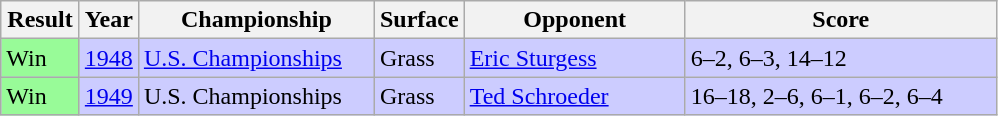<table class="sortable wikitable">
<tr>
<th style="width:45px">Result</th>
<th style="width:30px">Year</th>
<th style="width:150px">Championship</th>
<th style="width:50px">Surface</th>
<th style="width:140px">Opponent</th>
<th style="width:200px" class="unsortable">Score</th>
</tr>
<tr style="background:#ccf;">
<td style="background:#98fb98;">Win</td>
<td><a href='#'>1948</a></td>
<td><a href='#'>U.S. Championships</a></td>
<td>Grass</td>
<td> <a href='#'>Eric Sturgess</a></td>
<td>6–2, 6–3, 14–12</td>
</tr>
<tr style="background:#ccf;">
<td style="background:#98fb98;">Win</td>
<td><a href='#'>1949</a></td>
<td>U.S. Championships</td>
<td>Grass</td>
<td> <a href='#'>Ted Schroeder</a></td>
<td>16–18, 2–6, 6–1, 6–2, 6–4</td>
</tr>
</table>
